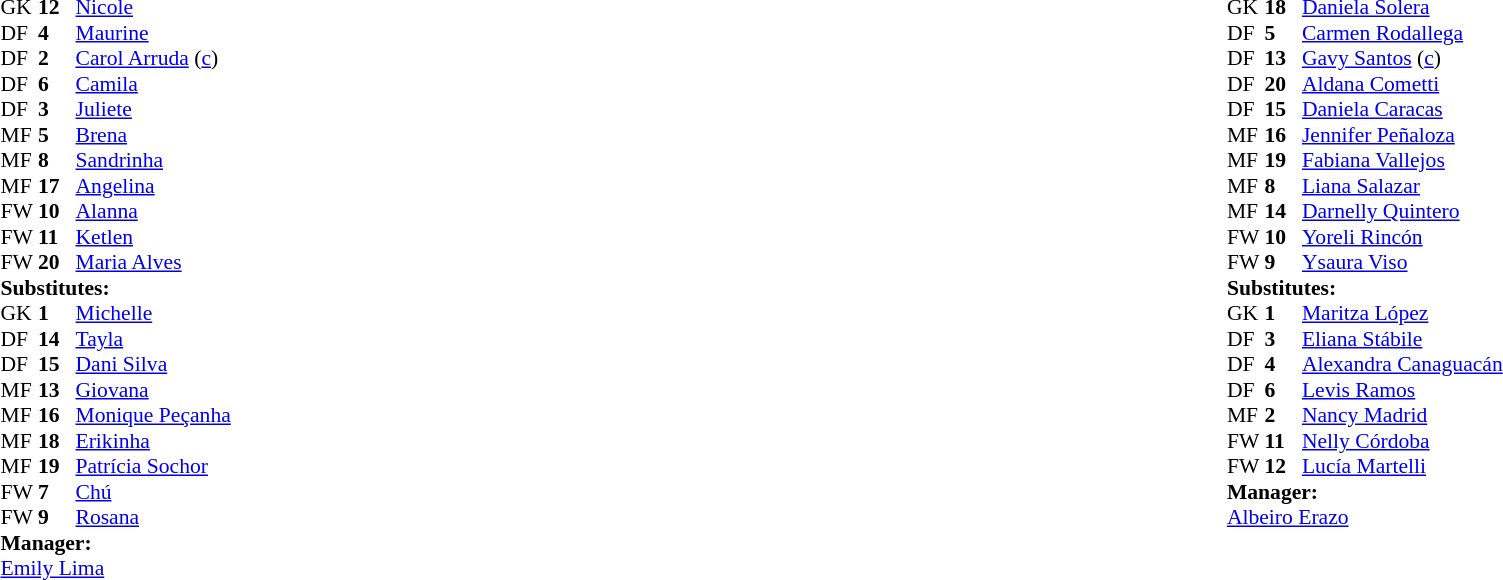<table width="100%">
<tr>
<td style="vertical-align:top; width:40%"><br><table style="font-size: 90%" cellspacing="0" cellpadding="0">
<tr>
<th width=25></th>
<th width=25></th>
</tr>
<tr>
<td>GK</td>
<td><strong>12</strong></td>
<td> <a href='#'>Nicole</a></td>
</tr>
<tr>
<td>DF</td>
<td><strong>4</strong></td>
<td> <a href='#'>Maurine</a></td>
</tr>
<tr>
<td>DF</td>
<td><strong>2</strong></td>
<td> <a href='#'>Carol Arruda</a> (<a href='#'>c</a>)</td>
</tr>
<tr>
<td>DF</td>
<td><strong>6</strong></td>
<td> <a href='#'>Camila</a></td>
</tr>
<tr>
<td>DF</td>
<td><strong>3</strong></td>
<td> <a href='#'>Juliete</a></td>
</tr>
<tr>
<td>MF</td>
<td><strong>5</strong></td>
<td> <a href='#'>Brena</a></td>
<td></td>
<td></td>
</tr>
<tr>
<td>MF</td>
<td><strong>8</strong></td>
<td> <a href='#'>Sandrinha</a></td>
</tr>
<tr>
<td>MF</td>
<td><strong>17</strong></td>
<td> <a href='#'>Angelina</a></td>
</tr>
<tr>
<td>FW</td>
<td><strong>10</strong></td>
<td> <a href='#'>Alanna</a></td>
</tr>
<tr>
<td>FW</td>
<td><strong>11</strong></td>
<td> <a href='#'>Ketlen</a></td>
<td></td>
<td></td>
</tr>
<tr>
<td>FW</td>
<td><strong>20</strong></td>
<td> <a href='#'>Maria Alves</a></td>
</tr>
<tr>
<td colspan=3><strong>Substitutes:</strong></td>
</tr>
<tr>
<td>GK</td>
<td><strong>1</strong></td>
<td> <a href='#'>Michelle</a></td>
</tr>
<tr>
<td>DF</td>
<td><strong>14</strong></td>
<td> <a href='#'>Tayla</a></td>
</tr>
<tr>
<td>DF</td>
<td><strong>15</strong></td>
<td> <a href='#'>Dani Silva</a></td>
</tr>
<tr>
<td>MF</td>
<td><strong>13</strong></td>
<td> <a href='#'>Giovana</a></td>
</tr>
<tr>
<td>MF</td>
<td><strong>16</strong></td>
<td> <a href='#'>Monique Peçanha</a></td>
</tr>
<tr>
<td>MF</td>
<td><strong>18</strong></td>
<td> <a href='#'>Erikinha</a></td>
</tr>
<tr>
<td>MF</td>
<td><strong>19</strong></td>
<td> <a href='#'>Patrícia Sochor</a></td>
</tr>
<tr>
<td>FW</td>
<td><strong>7</strong></td>
<td> <a href='#'>Chú</a></td>
<td></td>
<td></td>
</tr>
<tr>
<td>FW</td>
<td><strong>9</strong></td>
<td> <a href='#'>Rosana</a></td>
<td></td>
<td></td>
</tr>
<tr>
<td colspan=3><strong>Manager:</strong></td>
</tr>
<tr>
<td colspan="4"> <a href='#'>Emily Lima</a></td>
</tr>
</table>
</td>
<td style="vertical-align:top; width:50%"><br><table cellspacing="0" cellpadding="0" style="font-size:90%; margin:auto">
<tr>
<th width=25></th>
<th width=25></th>
</tr>
<tr>
<td>GK</td>
<td><strong>18</strong></td>
<td> <a href='#'>Daniela Solera</a></td>
</tr>
<tr>
<td>DF</td>
<td><strong>5</strong></td>
<td> <a href='#'>Carmen Rodallega</a></td>
</tr>
<tr>
<td>DF</td>
<td><strong>13</strong></td>
<td> <a href='#'>Gavy Santos</a> (<a href='#'>c</a>)</td>
</tr>
<tr>
<td>DF</td>
<td><strong>20</strong></td>
<td> <a href='#'>Aldana Cometti</a></td>
<td></td>
</tr>
<tr>
<td>DF</td>
<td><strong>15</strong></td>
<td> <a href='#'>Daniela Caracas</a></td>
</tr>
<tr>
<td>MF</td>
<td><strong>16</strong></td>
<td> <a href='#'>Jennifer Peñaloza</a></td>
<td></td>
<td></td>
</tr>
<tr>
<td>MF</td>
<td><strong>19</strong></td>
<td> <a href='#'>Fabiana Vallejos</a></td>
</tr>
<tr>
<td>MF</td>
<td><strong>8</strong></td>
<td> <a href='#'>Liana Salazar</a></td>
<td></td>
</tr>
<tr>
<td>MF</td>
<td><strong>14</strong></td>
<td> <a href='#'>Darnelly Quintero</a></td>
<td></td>
<td></td>
</tr>
<tr>
<td>FW</td>
<td><strong>10</strong></td>
<td> <a href='#'>Yoreli Rincón</a></td>
</tr>
<tr>
<td>FW</td>
<td><strong>9</strong></td>
<td> <a href='#'>Ysaura Viso</a></td>
</tr>
<tr>
<td colspan=3><strong>Substitutes:</strong></td>
</tr>
<tr>
<td>GK</td>
<td><strong>1</strong></td>
<td> <a href='#'>Maritza López</a></td>
</tr>
<tr>
<td>DF</td>
<td><strong>3</strong></td>
<td> <a href='#'>Eliana Stábile</a></td>
<td></td>
<td></td>
</tr>
<tr>
<td>DF</td>
<td><strong>4</strong></td>
<td> <a href='#'>Alexandra Canaguacán</a></td>
</tr>
<tr>
<td>DF</td>
<td><strong>6</strong></td>
<td> <a href='#'>Levis Ramos</a></td>
</tr>
<tr>
<td>MF</td>
<td><strong>2</strong></td>
<td> <a href='#'>Nancy Madrid</a></td>
</tr>
<tr>
<td>FW</td>
<td><strong>11</strong></td>
<td> <a href='#'>Nelly Córdoba</a></td>
<td></td>
<td></td>
</tr>
<tr>
<td>FW</td>
<td><strong>12</strong></td>
<td> <a href='#'>Lucía Martelli</a></td>
</tr>
<tr>
<td></td>
</tr>
<tr>
<td></td>
</tr>
<tr>
<td colspan=3><strong>Manager:</strong></td>
</tr>
<tr>
<td colspan="4"> <a href='#'>Albeiro Erazo</a></td>
</tr>
</table>
</td>
</tr>
</table>
